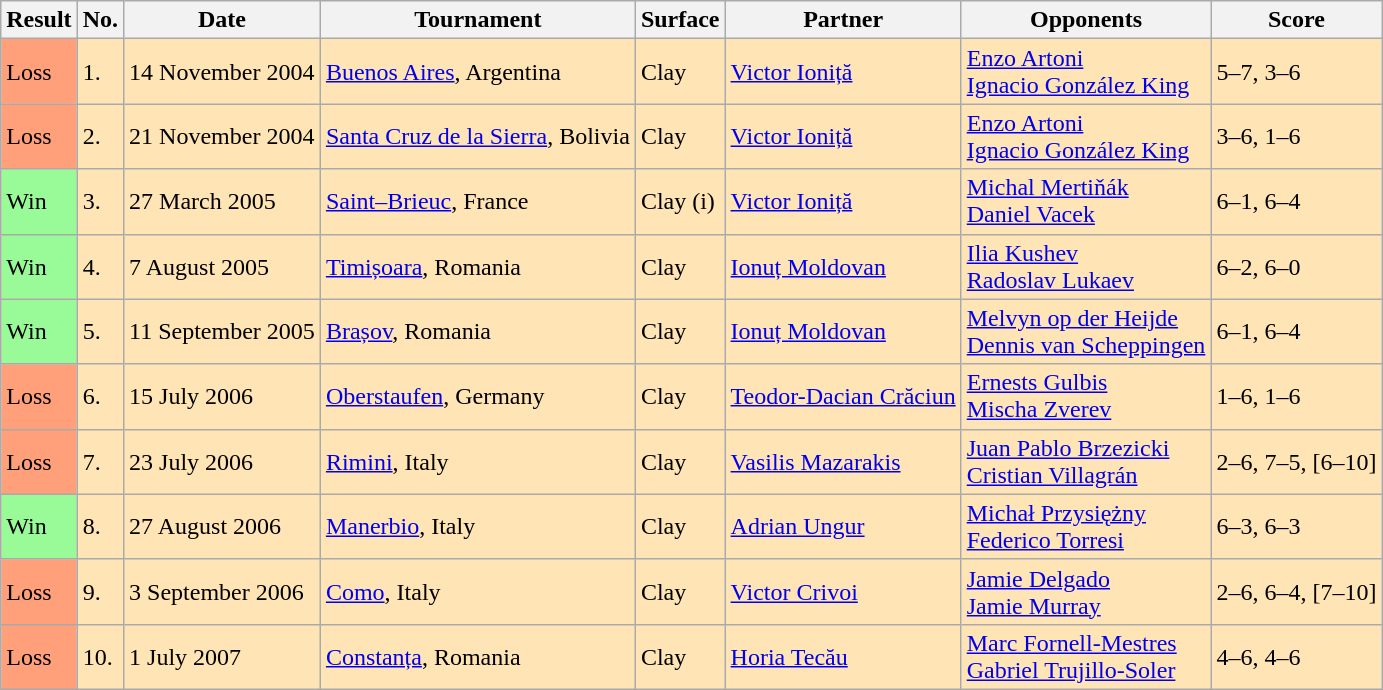<table class="sortable wikitable">
<tr>
<th>Result</th>
<th>No.</th>
<th>Date</th>
<th>Tournament</th>
<th>Surface</th>
<th>Partner</th>
<th>Opponents</th>
<th>Score</th>
</tr>
<tr bgcolor=moccasin>
<td style="background:#ffa07a;">Loss</td>
<td>1.</td>
<td>14 November 2004</td>
<td><a href='#'>Buenos Aires</a>, Argentina</td>
<td>Clay</td>
<td> <a href='#'>Victor Ioniță</a></td>
<td> <a href='#'>Enzo Artoni</a><br> <a href='#'>Ignacio González King</a></td>
<td>5–7, 3–6</td>
</tr>
<tr bgcolor=moccasin>
<td style="background:#ffa07a;">Loss</td>
<td>2.</td>
<td>21 November 2004</td>
<td><a href='#'>Santa Cruz de la Sierra</a>, Bolivia</td>
<td>Clay</td>
<td> <a href='#'>Victor Ioniță</a></td>
<td> <a href='#'>Enzo Artoni</a><br> <a href='#'>Ignacio González King</a></td>
<td>3–6, 1–6</td>
</tr>
<tr bgcolor=moccasin>
<td style="background:#98fb98;">Win</td>
<td>3.</td>
<td>27 March 2005</td>
<td><a href='#'>Saint–Brieuc</a>, France</td>
<td>Clay (i)</td>
<td> <a href='#'>Victor Ioniță</a></td>
<td> <a href='#'>Michal Mertiňák</a><br> <a href='#'>Daniel Vacek</a></td>
<td>6–1, 6–4</td>
</tr>
<tr bgcolor=moccasin>
<td style="background:#98fb98;">Win</td>
<td>4.</td>
<td>7 August 2005</td>
<td><a href='#'>Timișoara</a>, Romania</td>
<td>Clay</td>
<td> <a href='#'>Ionuț Moldovan</a></td>
<td> <a href='#'>Ilia Kushev</a><br> <a href='#'>Radoslav Lukaev</a></td>
<td>6–2, 6–0</td>
</tr>
<tr bgcolor=moccasin>
<td style="background:#98fb98;">Win</td>
<td>5.</td>
<td>11 September 2005</td>
<td><a href='#'>Brașov</a>, Romania</td>
<td>Clay</td>
<td> <a href='#'>Ionuț Moldovan</a></td>
<td> <a href='#'>Melvyn op der Heijde</a><br> <a href='#'>Dennis van Scheppingen</a></td>
<td>6–1, 6–4</td>
</tr>
<tr bgcolor=moccasin>
<td style="background:#ffa07a;">Loss</td>
<td>6.</td>
<td>15 July 2006</td>
<td><a href='#'>Oberstaufen</a>, Germany</td>
<td>Clay</td>
<td> <a href='#'>Teodor-Dacian Crăciun</a></td>
<td> <a href='#'>Ernests Gulbis</a><br> <a href='#'>Mischa Zverev</a></td>
<td>1–6, 1–6</td>
</tr>
<tr bgcolor=moccasin>
<td style="background:#ffa07a;">Loss</td>
<td>7.</td>
<td>23 July 2006</td>
<td><a href='#'>Rimini</a>, Italy</td>
<td>Clay</td>
<td> <a href='#'>Vasilis Mazarakis</a></td>
<td> <a href='#'>Juan Pablo Brzezicki</a><br> <a href='#'>Cristian Villagrán</a></td>
<td>2–6, 7–5, [6–10]</td>
</tr>
<tr bgcolor=moccasin>
<td style="background:#98fb98;">Win</td>
<td>8.</td>
<td>27 August 2006</td>
<td><a href='#'>Manerbio</a>, Italy</td>
<td>Clay</td>
<td> <a href='#'>Adrian Ungur</a></td>
<td> <a href='#'>Michał Przysiężny</a><br> <a href='#'>Federico Torresi</a></td>
<td>6–3, 6–3</td>
</tr>
<tr bgcolor=moccasin>
<td style="background:#ffa07a;">Loss</td>
<td>9.</td>
<td>3 September 2006</td>
<td><a href='#'>Como</a>, Italy</td>
<td>Clay</td>
<td> <a href='#'>Victor Crivoi</a></td>
<td> <a href='#'>Jamie Delgado</a><br> <a href='#'>Jamie Murray</a></td>
<td>2–6, 6–4, [7–10]</td>
</tr>
<tr bgcolor=moccasin>
<td style="background:#ffa07a;">Loss</td>
<td>10.</td>
<td>1 July 2007</td>
<td><a href='#'>Constanța</a>, Romania</td>
<td>Clay</td>
<td> <a href='#'>Horia Tecău</a></td>
<td> <a href='#'>Marc Fornell-Mestres</a><br> <a href='#'>Gabriel Trujillo-Soler</a></td>
<td>4–6, 4–6</td>
</tr>
</table>
